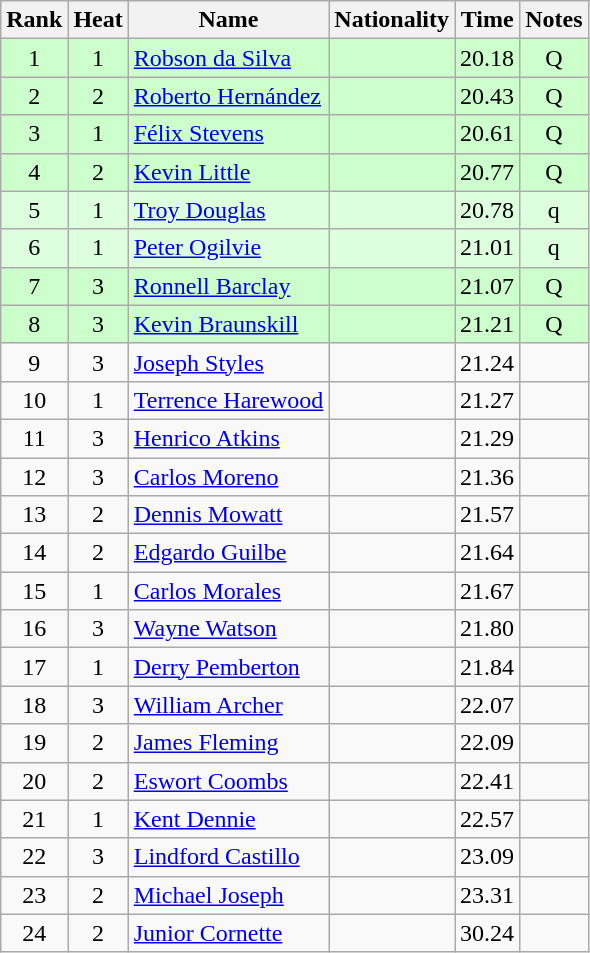<table class="wikitable sortable" style="text-align:center">
<tr>
<th>Rank</th>
<th>Heat</th>
<th>Name</th>
<th>Nationality</th>
<th>Time</th>
<th>Notes</th>
</tr>
<tr bgcolor=ccffcc>
<td>1</td>
<td>1</td>
<td align=left><a href='#'>Robson da Silva</a></td>
<td align=left></td>
<td>20.18</td>
<td>Q</td>
</tr>
<tr bgcolor=ccffcc>
<td>2</td>
<td>2</td>
<td align=left><a href='#'>Roberto Hernández</a></td>
<td align=left></td>
<td>20.43</td>
<td>Q</td>
</tr>
<tr bgcolor=ccffcc>
<td>3</td>
<td>1</td>
<td align=left><a href='#'>Félix Stevens</a></td>
<td align=left></td>
<td>20.61</td>
<td>Q</td>
</tr>
<tr bgcolor=ccffcc>
<td>4</td>
<td>2</td>
<td align=left><a href='#'>Kevin Little</a></td>
<td align=left></td>
<td>20.77</td>
<td>Q</td>
</tr>
<tr bgcolor=ddffdd>
<td>5</td>
<td>1</td>
<td align=left><a href='#'>Troy Douglas</a></td>
<td align=left></td>
<td>20.78</td>
<td>q</td>
</tr>
<tr bgcolor=ddffdd>
<td>6</td>
<td>1</td>
<td align=left><a href='#'>Peter Ogilvie</a></td>
<td align=left></td>
<td>21.01</td>
<td>q</td>
</tr>
<tr bgcolor=ccffcc>
<td>7</td>
<td>3</td>
<td align=left><a href='#'>Ronnell Barclay</a></td>
<td align=left></td>
<td>21.07</td>
<td>Q</td>
</tr>
<tr bgcolor=ccffcc>
<td>8</td>
<td>3</td>
<td align=left><a href='#'>Kevin Braunskill</a></td>
<td align=left></td>
<td>21.21</td>
<td>Q</td>
</tr>
<tr>
<td>9</td>
<td>3</td>
<td align=left><a href='#'>Joseph Styles</a></td>
<td align=left></td>
<td>21.24</td>
<td></td>
</tr>
<tr>
<td>10</td>
<td>1</td>
<td align=left><a href='#'>Terrence Harewood</a></td>
<td align=left></td>
<td>21.27</td>
<td></td>
</tr>
<tr>
<td>11</td>
<td>3</td>
<td align=left><a href='#'>Henrico Atkins</a></td>
<td align=left></td>
<td>21.29</td>
<td></td>
</tr>
<tr>
<td>12</td>
<td>3</td>
<td align=left><a href='#'>Carlos Moreno</a></td>
<td align=left></td>
<td>21.36</td>
<td></td>
</tr>
<tr>
<td>13</td>
<td>2</td>
<td align=left><a href='#'>Dennis Mowatt</a></td>
<td align=left></td>
<td>21.57</td>
<td></td>
</tr>
<tr>
<td>14</td>
<td>2</td>
<td align=left><a href='#'>Edgardo Guilbe</a></td>
<td align=left></td>
<td>21.64</td>
<td></td>
</tr>
<tr>
<td>15</td>
<td>1</td>
<td align=left><a href='#'>Carlos Morales</a></td>
<td align=left></td>
<td>21.67</td>
<td></td>
</tr>
<tr>
<td>16</td>
<td>3</td>
<td align=left><a href='#'>Wayne Watson</a></td>
<td align=left></td>
<td>21.80</td>
<td></td>
</tr>
<tr>
<td>17</td>
<td>1</td>
<td align=left><a href='#'>Derry Pemberton</a></td>
<td align=left></td>
<td>21.84</td>
<td></td>
</tr>
<tr>
<td>18</td>
<td>3</td>
<td align=left><a href='#'>William Archer</a></td>
<td align=left></td>
<td>22.07</td>
<td></td>
</tr>
<tr>
<td>19</td>
<td>2</td>
<td align=left><a href='#'>James Fleming</a></td>
<td align=left></td>
<td>22.09</td>
<td></td>
</tr>
<tr>
<td>20</td>
<td>2</td>
<td align=left><a href='#'>Eswort Coombs</a></td>
<td align=left></td>
<td>22.41</td>
<td></td>
</tr>
<tr>
<td>21</td>
<td>1</td>
<td align=left><a href='#'>Kent Dennie</a></td>
<td align=left></td>
<td>22.57</td>
<td></td>
</tr>
<tr>
<td>22</td>
<td>3</td>
<td align=left><a href='#'>Lindford Castillo</a></td>
<td align=left></td>
<td>23.09</td>
<td></td>
</tr>
<tr>
<td>23</td>
<td>2</td>
<td align=left><a href='#'>Michael Joseph</a></td>
<td align=left></td>
<td>23.31</td>
<td></td>
</tr>
<tr>
<td>24</td>
<td>2</td>
<td align=left><a href='#'>Junior Cornette</a></td>
<td align=left></td>
<td>30.24</td>
<td></td>
</tr>
</table>
